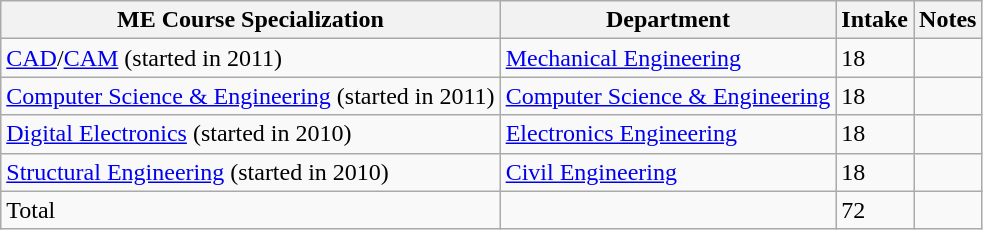<table class="wikitable">
<tr>
<th>ME Course Specialization</th>
<th>Department</th>
<th>Intake</th>
<th>Notes</th>
</tr>
<tr>
<td><a href='#'>CAD</a>/<a href='#'>CAM</a> (started in 2011)</td>
<td><a href='#'>Mechanical Engineering</a></td>
<td>18</td>
<td></td>
</tr>
<tr>
<td><a href='#'>Computer Science & Engineering</a> (started in 2011)</td>
<td><a href='#'>Computer Science & Engineering</a></td>
<td>18</td>
<td></td>
</tr>
<tr>
<td><a href='#'>Digital Electronics</a> (started in 2010)</td>
<td><a href='#'>Electronics Engineering</a></td>
<td>18</td>
<td></td>
</tr>
<tr>
<td><a href='#'>Structural Engineering</a> (started in 2010)</td>
<td><a href='#'>Civil Engineering</a></td>
<td>18</td>
<td></td>
</tr>
<tr>
<td>Total</td>
<td></td>
<td>72</td>
<td></td>
</tr>
</table>
